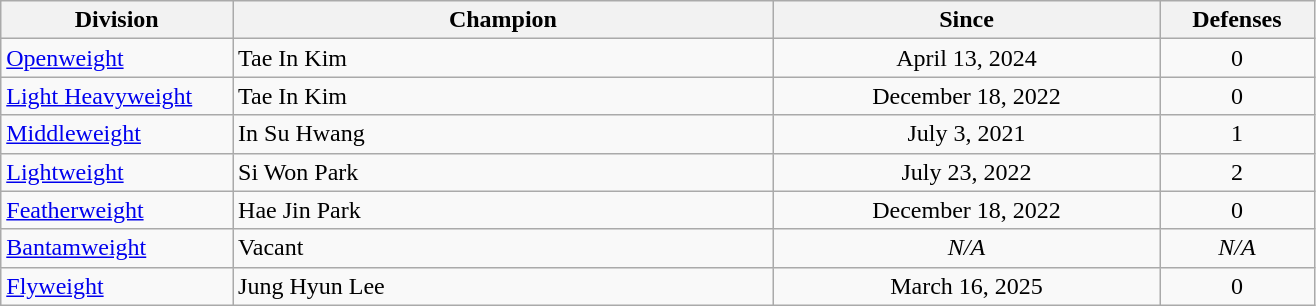<table class="wikitable">
<tr>
<th style="width:15%;">Division</th>
<th style="width:35%;">Champion</th>
<th style="width:25%;">Since</th>
<th style="width:10%;">Defenses</th>
</tr>
<tr>
<td><a href='#'>Openweight</a></td>
<td> Tae In Kim</td>
<td style="text-align:center;">April 13, 2024</td>
<td style="text-align:center;">0</td>
</tr>
<tr>
<td><a href='#'>Light Heavyweight</a></td>
<td> Tae In Kim</td>
<td style="text-align:center;">December 18, 2022</td>
<td style="text-align:center;">0</td>
</tr>
<tr>
<td><a href='#'>Middleweight</a></td>
<td> In Su Hwang</td>
<td style="text-align:center;">July 3, 2021</td>
<td style="text-align:center;">1</td>
</tr>
<tr>
<td><a href='#'>Lightweight</a></td>
<td> Si Won Park</td>
<td style="text-align:center;">July 23, 2022</td>
<td style="text-align:center;">2</td>
</tr>
<tr>
<td><a href='#'>Featherweight</a></td>
<td> Hae Jin Park</td>
<td style="text-align:center;">December 18, 2022</td>
<td style="text-align:center;">0</td>
</tr>
<tr>
<td><a href='#'>Bantamweight</a></td>
<td>Vacant</td>
<td style="text-align:center;"><em>N/A</em></td>
<td style="text-align:center;"><em>N/A</em></td>
</tr>
<tr>
<td><a href='#'>Flyweight</a></td>
<td> Jung Hyun Lee</td>
<td style="text-align:center;">March 16, 2025</td>
<td style="text-align:center;">0</td>
</tr>
</table>
